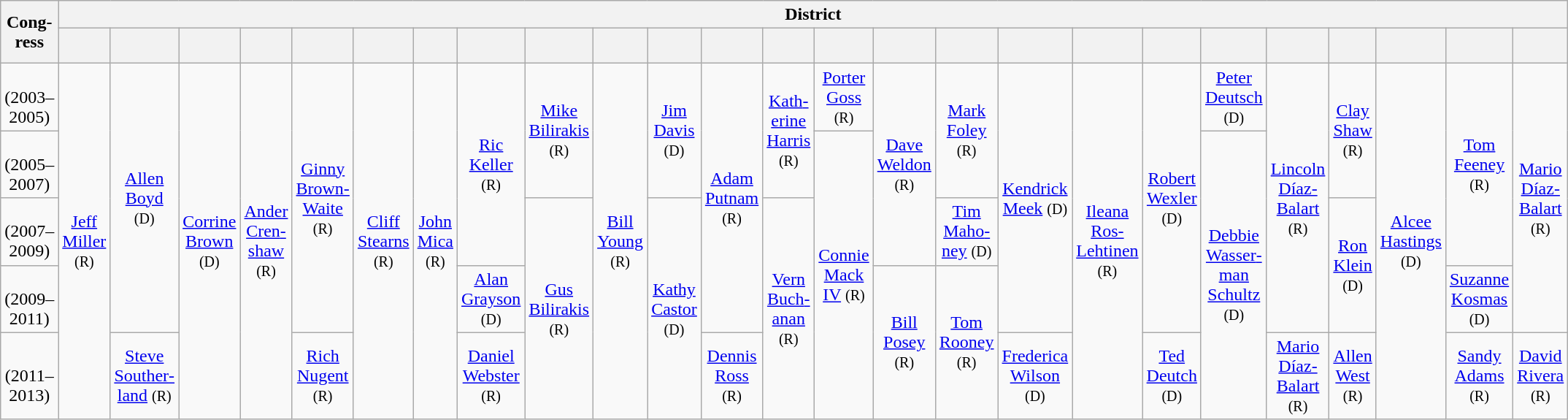<table class=wikitable style="text-align:center">
<tr>
<th rowspan=2>Cong­ress</th>
<th colspan=25>District</th>
</tr>
<tr style="height:2em">
<th></th>
<th></th>
<th></th>
<th></th>
<th></th>
<th></th>
<th></th>
<th></th>
<th></th>
<th></th>
<th></th>
<th></th>
<th></th>
<th></th>
<th></th>
<th></th>
<th></th>
<th></th>
<th></th>
<th></th>
<th></th>
<th></th>
<th></th>
<th></th>
<th></th>
</tr>
<tr style="height:2em">
<td><strong></strong><br>(2003–2005)</td>
<td rowspan=5 ><a href='#'>Jeff Miller</a> <small>(R)</small></td>
<td rowspan=4 ><a href='#'>Allen Boyd</a> <small>(D)</small></td>
<td rowspan=5 ><a href='#'>Corrine Brown</a> <small>(D)</small></td>
<td rowspan=5 ><a href='#'>Ander Cren­shaw</a> <small>(R)</small></td>
<td rowspan=4 ><a href='#'>Ginny Brown-Waite</a> <small>(R)</small></td>
<td rowspan=5 ><a href='#'>Cliff Stearns</a> <small>(R)</small></td>
<td rowspan=5 ><a href='#'>John Mica</a> <small>(R)</small></td>
<td rowspan=3 ><a href='#'>Ric Keller</a> <small>(R)</small></td>
<td rowspan=2 ><a href='#'>Mike Bilirakis</a> <small>(R)</small></td>
<td rowspan=5 ><a href='#'>Bill Young</a> <small>(R)</small></td>
<td rowspan=2 ><a href='#'>Jim Davis</a> <small>(D)</small></td>
<td rowspan=4 ><a href='#'>Adam Putnam</a> <small>(R)</small></td>
<td rowspan=2 ><a href='#'>Kath­erine Harris</a> <small>(R)</small></td>
<td><a href='#'>Porter Goss</a> <small>(R)</small></td>
<td rowspan=3 ><a href='#'>Dave Weldon</a> <small>(R)</small></td>
<td rowspan=2 ><a href='#'>Mark Foley</a> <small>(R)</small></td>
<td rowspan=4 ><a href='#'>Kendrick Meek</a> <small>(D)</small></td>
<td rowspan=5 ><a href='#'>Ileana Ros-Lehtinen</a> <small>(R)</small></td>
<td rowspan=4 ><a href='#'>Robert Wexler</a> <small>(D)</small></td>
<td><a href='#'>Peter Deutsch</a> <small>(D)</small></td>
<td rowspan=4 ><a href='#'>Lincoln Díaz-Balart</a> <small>(R)</small></td>
<td rowspan=2 ><a href='#'>Clay Shaw</a> <small>(R)</small></td>
<td rowspan=5 ><a href='#'>Alcee Hastings</a> <small>(D)</small></td>
<td rowspan=3 ><a href='#'>Tom Feeney</a> <small>(R)</small></td>
<td rowspan=4 ><a href='#'>Mario Díaz-Balart</a> <small>(R)</small></td>
</tr>
<tr style="height:2em">
<td><strong></strong><br>(2005–2007)</td>
<td rowspan=4 ><a href='#'>Connie Mack IV</a> <small>(R)</small></td>
<td rowspan=4 ><a href='#'>Debbie Wasser­man Schultz</a> <small>(D)</small></td>
</tr>
<tr style="height:2em">
<td><strong></strong><br>(2007–2009)</td>
<td rowspan=3 ><a href='#'>Gus Bilirakis</a> <small>(R)</small></td>
<td rowspan=3 ><a href='#'>Kathy Castor</a> <small>(D)</small></td>
<td rowspan=3 ><a href='#'>Vern Buch­anan</a> <small>(R)</small></td>
<td><a href='#'>Tim Maho­ney</a> <small>(D)</small></td>
<td rowspan=2 ><a href='#'>Ron Klein</a> <small>(D)</small></td>
</tr>
<tr style="height:2em">
<td><strong></strong><br>(2009–2011)</td>
<td><a href='#'>Alan Grayson</a> <small>(D)</small></td>
<td rowspan=2 ><a href='#'>Bill Posey</a> <small>(R)</small></td>
<td rowspan=2 ><a href='#'>Tom Rooney</a> <small>(R)</small></td>
<td><a href='#'>Suzanne Kosmas</a> <small>(D)</small></td>
</tr>
<tr style="height:2em">
<td><strong></strong><br>(2011–2013)</td>
<td><a href='#'>Steve Souther­land</a> <small>(R)</small></td>
<td><a href='#'>Rich Nugent</a> <small>(R)</small></td>
<td><a href='#'>Daniel Webster</a> <small>(R)</small></td>
<td><a href='#'>Dennis Ross</a> <small>(R)</small></td>
<td><a href='#'>Frederica Wilson</a> <small>(D)</small></td>
<td><a href='#'>Ted Deutch</a> <small>(D)</small></td>
<td><a href='#'>Mario Díaz-Balart</a> <small>(R)</small></td>
<td><a href='#'>Allen West</a> <small>(R)</small></td>
<td><a href='#'>Sandy Adams</a> <small>(R)</small></td>
<td><a href='#'>David Rivera</a> <small>(R)</small></td>
</tr>
</table>
